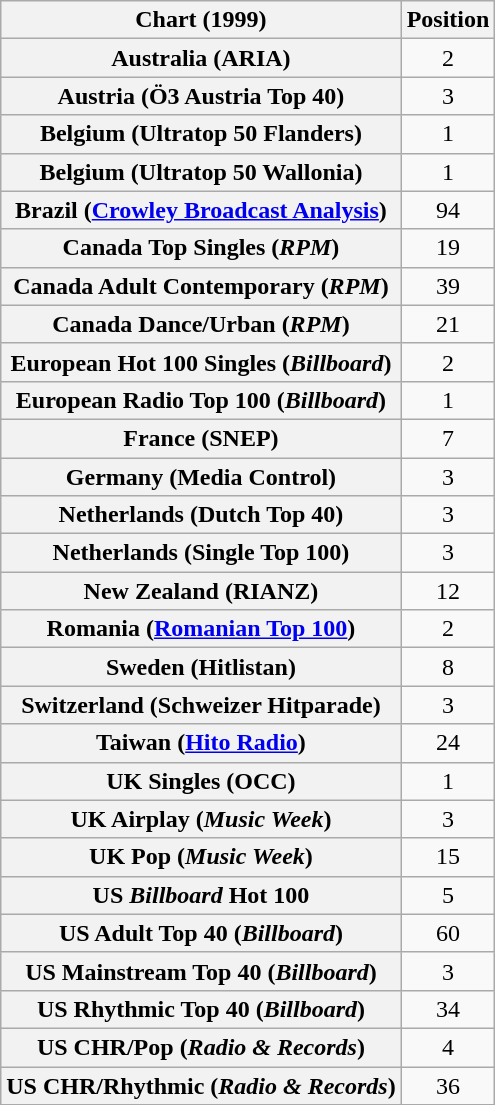<table class="wikitable plainrowheaders sortable">
<tr>
<th scope="col">Chart (1999)</th>
<th scope="col">Position</th>
</tr>
<tr>
<th scope="row">Australia (ARIA)</th>
<td style="text-align:center;">2</td>
</tr>
<tr>
<th scope="row">Austria (Ö3 Austria Top 40)</th>
<td style="text-align:center;">3</td>
</tr>
<tr>
<th scope="row">Belgium (Ultratop 50 Flanders)</th>
<td style="text-align:center;">1</td>
</tr>
<tr>
<th scope="row">Belgium (Ultratop 50 Wallonia)</th>
<td style="text-align:center;">1</td>
</tr>
<tr>
<th scope="row">Brazil (<a href='#'>Crowley Broadcast Analysis</a>)</th>
<td style="text-align:center;">94</td>
</tr>
<tr>
<th scope="row">Canada Top Singles (<em>RPM</em>)</th>
<td style="text-align:center;">19</td>
</tr>
<tr>
<th scope="row">Canada Adult Contemporary (<em>RPM</em>)</th>
<td style="text-align:center;">39</td>
</tr>
<tr>
<th scope="row">Canada Dance/Urban (<em>RPM</em>)</th>
<td style="text-align:center;">21</td>
</tr>
<tr>
<th scope="row">European Hot 100 Singles (<em>Billboard</em>)</th>
<td style="text-align:center;">2</td>
</tr>
<tr>
<th scope="row">European Radio Top 100 (<em>Billboard</em>)</th>
<td style="text-align:center;">1</td>
</tr>
<tr>
<th scope="row">France (SNEP)</th>
<td style="text-align:center;">7</td>
</tr>
<tr>
<th scope="row">Germany (Media Control)</th>
<td style="text-align:center;">3</td>
</tr>
<tr>
<th scope="row">Netherlands (Dutch Top 40)</th>
<td style="text-align:center;">3</td>
</tr>
<tr>
<th scope="row">Netherlands (Single Top 100)</th>
<td style="text-align:center;">3</td>
</tr>
<tr>
<th scope="row">New Zealand (RIANZ)</th>
<td style="text-align:center;">12</td>
</tr>
<tr>
<th scope="row">Romania (<a href='#'>Romanian Top 100</a>)</th>
<td style="text-align:center;">2</td>
</tr>
<tr>
<th scope="row">Sweden (Hitlistan)</th>
<td style="text-align:center;">8</td>
</tr>
<tr>
<th scope="row">Switzerland (Schweizer Hitparade)</th>
<td style="text-align:center;">3</td>
</tr>
<tr>
<th scope="row">Taiwan (<a href='#'>Hito Radio</a>)</th>
<td style="text-align:center;">24</td>
</tr>
<tr>
<th scope="row">UK Singles (OCC)</th>
<td style="text-align:center;">1</td>
</tr>
<tr>
<th scope="row">UK Airplay (<em>Music Week</em>)</th>
<td style="text-align:center;">3</td>
</tr>
<tr>
<th scope="row">UK Pop (<em>Music Week</em>)</th>
<td style="text-align:center;">15</td>
</tr>
<tr>
<th scope="row">US <em>Billboard</em> Hot 100</th>
<td style="text-align:center;">5</td>
</tr>
<tr>
<th scope="row">US Adult Top 40 (<em>Billboard</em>)</th>
<td align="center">60</td>
</tr>
<tr>
<th scope="row">US Mainstream Top 40 (<em>Billboard</em>)</th>
<td align="center">3</td>
</tr>
<tr>
<th scope="row">US Rhythmic Top 40 (<em>Billboard</em>)</th>
<td align="center">34</td>
</tr>
<tr>
<th scope="row">US CHR/Pop (<em>Radio & Records</em>)</th>
<td align="center">4</td>
</tr>
<tr>
<th scope="row">US CHR/Rhythmic (<em>Radio & Records</em>)</th>
<td align="center">36</td>
</tr>
</table>
